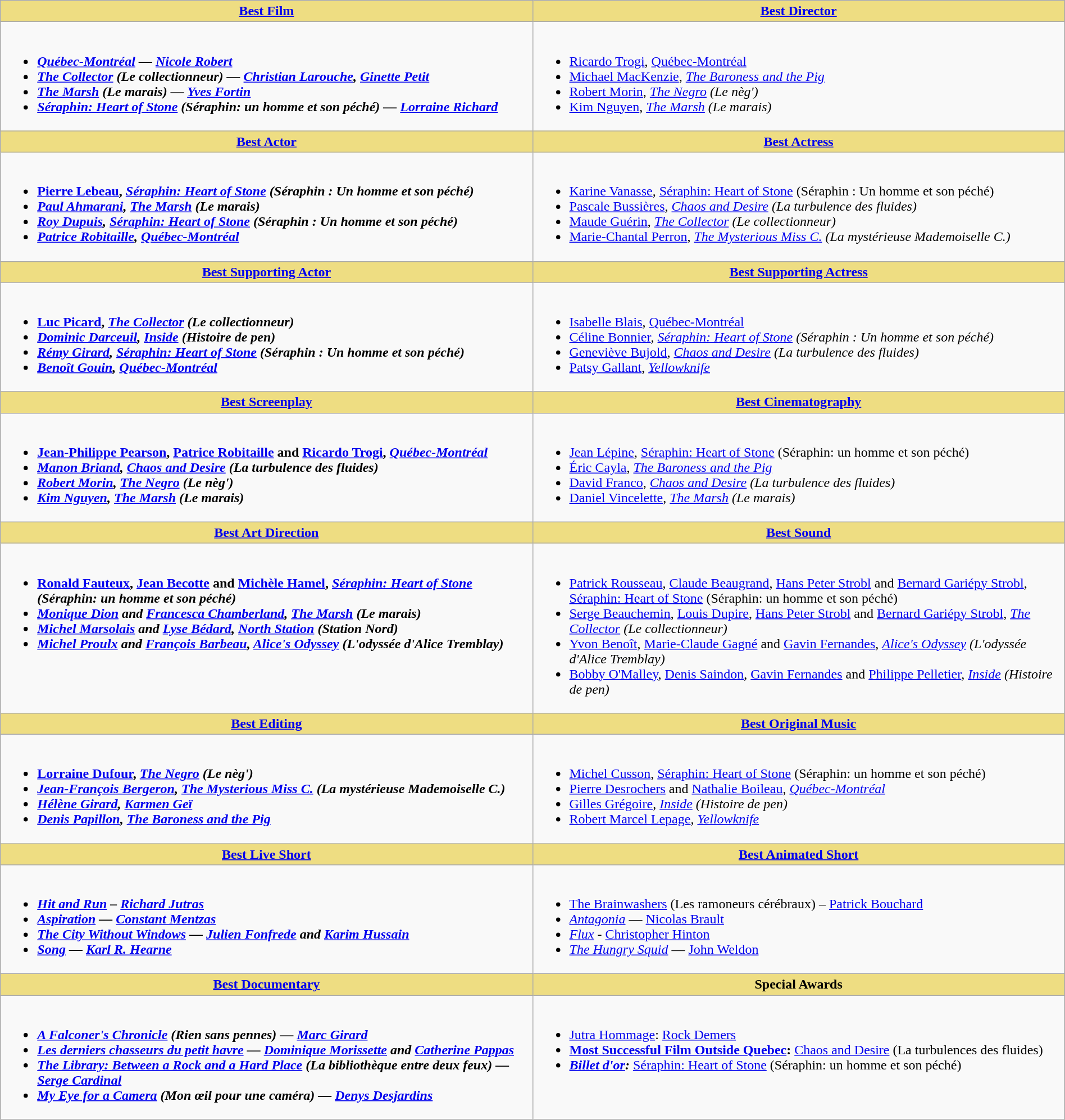<table class=wikitable width="100%">
<tr>
<th style="background:#EEDD82; width:50%"><a href='#'>Best Film</a></th>
<th style="background:#EEDD82; width:50%"><a href='#'>Best Director</a></th>
</tr>
<tr>
<td valign="top"><br><ul><li> <strong><em><a href='#'>Québec-Montréal</a><em> — <a href='#'>Nicole Robert</a><strong></li><li></em><a href='#'>The Collector</a> (Le collectionneur)<em> — <a href='#'>Christian Larouche</a>, <a href='#'>Ginette Petit</a></li><li></em><a href='#'>The Marsh</a> (Le marais)<em> — <a href='#'>Yves Fortin</a></li><li></em><a href='#'>Séraphin: Heart of Stone</a> (Séraphin: un homme et son péché)<em> — <a href='#'>Lorraine Richard</a></li></ul></td>
<td valign="top"><br><ul><li> </strong><a href='#'>Ricardo Trogi</a>, </em><a href='#'>Québec-Montréal</a></em></strong></li><li><a href='#'>Michael MacKenzie</a>, <em><a href='#'>The Baroness and the Pig</a></em></li><li><a href='#'>Robert Morin</a>, <em><a href='#'>The Negro</a> (Le nèg')</em></li><li><a href='#'>Kim Nguyen</a>, <em><a href='#'>The Marsh</a> (Le marais)</em></li></ul></td>
</tr>
<tr>
<th style="background:#EEDD82; width:50%"><a href='#'>Best Actor</a></th>
<th style="background:#EEDD82; width:50%"><a href='#'>Best Actress</a></th>
</tr>
<tr>
<td valign="top"><br><ul><li> <strong><a href='#'>Pierre Lebeau</a>, <em><a href='#'>Séraphin: Heart of Stone</a> (Séraphin : Un homme et son péché)<strong><em></li><li><a href='#'>Paul Ahmarani</a>, </em><a href='#'>The Marsh</a> (Le marais)<em></li><li><a href='#'>Roy Dupuis</a>, </em><a href='#'>Séraphin: Heart of Stone</a> (Séraphin : Un homme et son péché)<em></li><li><a href='#'>Patrice Robitaille</a>, </em><a href='#'>Québec-Montréal</a><em></li></ul></td>
<td valign="top"><br><ul><li> </strong><a href='#'>Karine Vanasse</a>, </em><a href='#'>Séraphin: Heart of Stone</a> (Séraphin : Un homme et son péché)</em></strong></li><li><a href='#'>Pascale Bussières</a>, <em><a href='#'>Chaos and Desire</a> (La turbulence des fluides)</em></li><li><a href='#'>Maude Guérin</a>, <em><a href='#'>The Collector</a> (Le collectionneur)</em></li><li><a href='#'>Marie-Chantal Perron</a>, <em><a href='#'>The Mysterious Miss C.</a> (La mystérieuse Mademoiselle C.)</em></li></ul></td>
</tr>
<tr>
<th style="background:#EEDD82; width:50%"><a href='#'>Best Supporting Actor</a></th>
<th style="background:#EEDD82; width:50%"><a href='#'>Best Supporting Actress</a></th>
</tr>
<tr>
<td valign="top"><br><ul><li> <strong><a href='#'>Luc Picard</a>, <em><a href='#'>The Collector</a> (Le collectionneur)<strong><em></li><li><a href='#'>Dominic Darceuil</a>, </em><a href='#'>Inside</a> (Histoire de pen)<em></li><li><a href='#'>Rémy Girard</a>, </em><a href='#'>Séraphin: Heart of Stone</a> (Séraphin : Un homme et son péché)<em></li><li><a href='#'>Benoît Gouin</a>, </em><a href='#'>Québec-Montréal</a><em></li></ul></td>
<td valign="top"><br><ul><li> </strong><a href='#'>Isabelle Blais</a>, </em><a href='#'>Québec-Montréal</a></em></strong></li><li><a href='#'>Céline Bonnier</a>, <em><a href='#'>Séraphin: Heart of Stone</a> (Séraphin : Un homme et son péché)</em></li><li><a href='#'>Geneviève Bujold</a>, <em><a href='#'>Chaos and Desire</a> (La turbulence des fluides)</em></li><li><a href='#'>Patsy Gallant</a>, <em><a href='#'>Yellowknife</a></em></li></ul></td>
</tr>
<tr>
<th style="background:#EEDD82; width:50%"><a href='#'>Best Screenplay</a></th>
<th style="background:#EEDD82; width:50%"><a href='#'>Best Cinematography</a></th>
</tr>
<tr>
<td valign="top"><br><ul><li> <strong><a href='#'>Jean-Philippe Pearson</a>, <a href='#'>Patrice Robitaille</a> and <a href='#'>Ricardo Trogi</a>, <em><a href='#'>Québec-Montréal</a><strong><em></li><li><a href='#'>Manon Briand</a>, </em><a href='#'>Chaos and Desire</a> (La turbulence des fluides)<em></li><li><a href='#'>Robert Morin</a>, </em><a href='#'>The Negro</a> (Le nèg')<em></li><li><a href='#'>Kim Nguyen</a>, </em><a href='#'>The Marsh</a> (Le marais)<em></li></ul></td>
<td valign="top"><br><ul><li> </strong><a href='#'>Jean Lépine</a>, </em><a href='#'>Séraphin: Heart of Stone</a>  (Séraphin: un homme et son péché)</em></strong></li><li><a href='#'>Éric Cayla</a>, <em><a href='#'>The Baroness and the Pig</a></em></li><li><a href='#'>David Franco</a>, <em><a href='#'>Chaos and Desire</a> (La turbulence des fluides)</em></li><li><a href='#'>Daniel Vincelette</a>, <em><a href='#'>The Marsh</a> (Le marais)</em></li></ul></td>
</tr>
<tr>
<th style="background:#EEDD82; width:50%"><a href='#'>Best Art Direction</a></th>
<th style="background:#EEDD82; width:50%"><a href='#'>Best Sound</a></th>
</tr>
<tr>
<td valign="top"><br><ul><li> <strong><a href='#'>Ronald Fauteux</a>, <a href='#'>Jean Becotte</a> and <a href='#'>Michèle Hamel</a>, <em><a href='#'>Séraphin: Heart of Stone</a> (Séraphin: un homme et son péché)<strong><em></li><li><a href='#'>Monique Dion</a> and <a href='#'>Francesca Chamberland</a>, </em><a href='#'>The Marsh</a> (Le marais)<em></li><li><a href='#'>Michel Marsolais</a> and <a href='#'>Lyse Bédard</a>, </em><a href='#'>North Station</a> (Station Nord)<em></li><li><a href='#'>Michel Proulx</a> and <a href='#'>François Barbeau</a>, </em><a href='#'>Alice's Odyssey</a> (L'odyssée d'Alice Tremblay)<em></li></ul></td>
<td valign="top"><br><ul><li> </strong><a href='#'>Patrick Rousseau</a>, <a href='#'>Claude Beaugrand</a>, <a href='#'>Hans Peter Strobl</a> and <a href='#'>Bernard Gariépy Strobl</a>, </em><a href='#'>Séraphin: Heart of Stone</a> (Séraphin: un homme et son péché)</em></strong></li><li><a href='#'>Serge Beauchemin</a>, <a href='#'>Louis Dupire</a>, <a href='#'>Hans Peter Strobl</a> and <a href='#'>Bernard Gariépy Strobl</a>, <em><a href='#'>The Collector</a> (Le collectionneur)</em></li><li><a href='#'>Yvon Benoît</a>, <a href='#'>Marie-Claude Gagné</a> and <a href='#'>Gavin Fernandes</a>, <em><a href='#'>Alice's Odyssey</a> (L'odyssée d'Alice Tremblay)</em></li><li><a href='#'>Bobby O'Malley</a>, <a href='#'>Denis Saindon</a>, <a href='#'>Gavin Fernandes</a> and <a href='#'>Philippe Pelletier</a>, <em><a href='#'>Inside</a> (Histoire de pen)</em></li></ul></td>
</tr>
<tr>
<th style="background:#EEDD82; width:50%"><a href='#'>Best Editing</a></th>
<th style="background:#EEDD82; width:50%"><a href='#'>Best Original Music</a></th>
</tr>
<tr>
<td valign="top"><br><ul><li> <strong><a href='#'>Lorraine Dufour</a>, <em><a href='#'>The Negro</a> (Le nèg')<strong><em></li><li><a href='#'>Jean-François Bergeron</a>, </em><a href='#'>The Mysterious Miss C.</a> (La mystérieuse Mademoiselle C.)<em></li><li><a href='#'>Hélène Girard</a>, </em><a href='#'>Karmen Geï</a><em></li><li><a href='#'>Denis Papillon</a>, </em><a href='#'>The Baroness and the Pig</a><em></li></ul></td>
<td valign="top"><br><ul><li> </strong><a href='#'>Michel Cusson</a>, </em><a href='#'>Séraphin: Heart of Stone</a> (Séraphin: un homme et son péché)</em></strong></li><li><a href='#'>Pierre Desrochers</a> and <a href='#'>Nathalie Boileau</a>, <em><a href='#'>Québec-Montréal</a></em></li><li><a href='#'>Gilles Grégoire</a>, <em><a href='#'>Inside</a> (Histoire de pen)</em></li><li><a href='#'>Robert Marcel Lepage</a>, <em><a href='#'>Yellowknife</a></em></li></ul></td>
</tr>
<tr>
<th style="background:#EEDD82; width:50%"><a href='#'>Best Live Short</a></th>
<th style="background:#EEDD82; width:50%"><a href='#'>Best Animated Short</a></th>
</tr>
<tr>
<td valign="top"><br><ul><li> <strong><em><a href='#'>Hit and Run</a><em> – <a href='#'>Richard Jutras</a><strong></li><li></em><a href='#'>Aspiration</a><em> — <a href='#'>Constant Mentzas</a></li><li></em><a href='#'>The City Without Windows</a><em> — <a href='#'>Julien Fonfrede</a> and <a href='#'>Karim Hussain</a></li><li></em><a href='#'>Song</a><em> — <a href='#'>Karl R. Hearne</a></li></ul></td>
<td valign="top"><br><ul><li> </em></strong><a href='#'>The Brainwashers</a> (Les ramoneurs cérébraux)</em> – <a href='#'>Patrick Bouchard</a></strong></li><li><em><a href='#'>Antagonia</a></em> — <a href='#'>Nicolas Brault</a></li><li><em><a href='#'>Flux</a></em> - <a href='#'>Christopher Hinton</a></li><li><em><a href='#'>The Hungry Squid</a></em> — <a href='#'>John Weldon</a></li></ul></td>
</tr>
<tr>
<th style="background:#EEDD82; width:50%"><a href='#'>Best Documentary</a></th>
<th style="background:#EEDD82; width:50%">Special Awards</th>
</tr>
<tr>
<td valign="top"><br><ul><li> <strong><em><a href='#'>A Falconer's Chronicle</a> (Rien sans pennes)<em> — <a href='#'>Marc Girard</a><strong></li><li></em><a href='#'>Les derniers chasseurs du petit havre</a><em> — <a href='#'>Dominique Morissette</a> and <a href='#'>Catherine Pappas</a></li><li></em><a href='#'>The Library: Between a Rock and a Hard Place</a> (La bibliothèque entre deux feux)<em> — <a href='#'>Serge Cardinal</a></li><li></em><a href='#'>My Eye for a Camera</a> (Mon œil pour une caméra)<em> — <a href='#'>Denys Desjardins</a></li></ul></td>
<td valign="top"><br><ul><li><a href='#'>Jutra Hommage</a>: </strong><a href='#'>Rock Demers</a><strong></li><li><a href='#'>Most Successful Film Outside Quebec</a>: </em></strong><a href='#'>Chaos and Desire</a> (La turbulences des fluides)<strong><em></li><li><a href='#'>Billet d'or</a>: </em></strong><a href='#'>Séraphin: Heart of Stone</a> (Séraphin: un homme et son péché)<strong><em></li></ul></td>
</tr>
</table>
